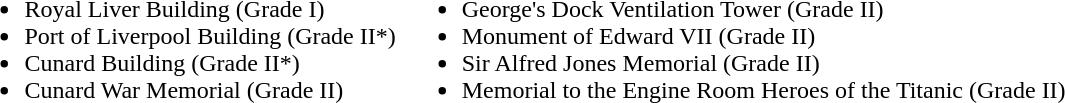<table>
<tr>
<td><br><ul><li>Royal Liver Building (Grade I)</li><li>Port of Liverpool Building (Grade II*)</li><li>Cunard Building (Grade II*)</li><li>Cunard War Memorial (Grade II)</li></ul></td>
<td><br><ul><li>George's Dock Ventilation Tower (Grade II)</li><li>Monument of Edward VII (Grade II)</li><li>Sir Alfred Jones Memorial (Grade II)</li><li>Memorial to the Engine Room Heroes of the Titanic (Grade II)</li></ul></td>
</tr>
</table>
